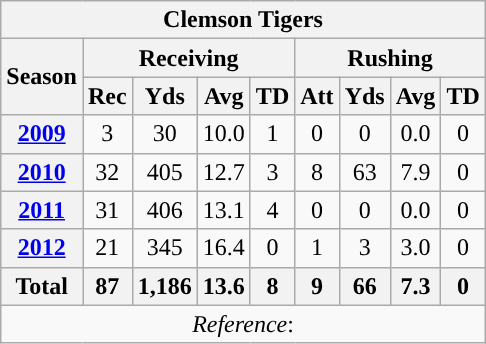<table class=wikitable style="text-align:center;">
<tr>
<th colspan="15">Clemson Tigers</th>
</tr>
<tr>
<th rowspan="2">Season</th>
<th colspan="4">Receiving</th>
<th colspan="4">Rushing</th>
</tr>
<tr>
<th>Rec</th>
<th>Yds</th>
<th>Avg</th>
<th>TD</th>
<th>Att</th>
<th>Yds</th>
<th>Avg</th>
<th>TD</th>
</tr>
<tr>
<th><a href='#'>2009</a></th>
<td>3</td>
<td>30</td>
<td>10.0</td>
<td>1</td>
<td>0</td>
<td>0</td>
<td>0.0</td>
<td>0</td>
</tr>
<tr>
<th><a href='#'>2010</a></th>
<td>32</td>
<td>405</td>
<td>12.7</td>
<td>3</td>
<td>8</td>
<td>63</td>
<td>7.9</td>
<td>0</td>
</tr>
<tr>
<th><a href='#'>2011</a></th>
<td>31</td>
<td>406</td>
<td>13.1</td>
<td>4</td>
<td>0</td>
<td>0</td>
<td>0.0</td>
<td>0</td>
</tr>
<tr>
<th><a href='#'>2012</a></th>
<td>21</td>
<td>345</td>
<td>16.4</td>
<td>0</td>
<td>1</td>
<td>3</td>
<td>3.0</td>
<td>0</td>
</tr>
<tr>
<th>Total</th>
<th>87</th>
<th>1,186</th>
<th>13.6</th>
<th>8</th>
<th>9</th>
<th>66</th>
<th>7.3</th>
<th>0</th>
</tr>
<tr>
<td colspan="12"><em>Reference</em>:</td>
</tr>
</table>
